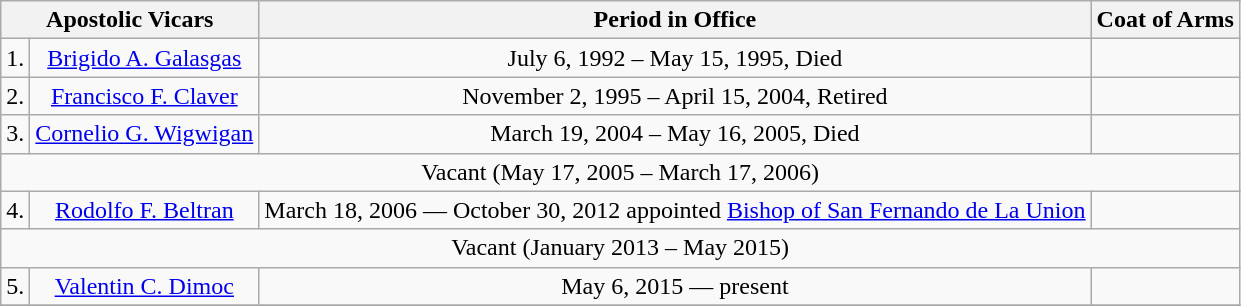<table class="wikitable" style="text-align:center;">
<tr>
<th colspan="2">Apostolic Vicars</th>
<th>Period in Office</th>
<th>Coat of Arms</th>
</tr>
<tr>
<td>1.</td>
<td><a href='#'>Brigido A. Galasgas</a></td>
<td>July 6, 1992 – May 15, 1995, Died</td>
<td></td>
</tr>
<tr>
<td>2.</td>
<td><a href='#'>Francisco F. Claver</a></td>
<td>November 2, 1995 – April 15, 2004, Retired</td>
<td></td>
</tr>
<tr>
<td>3.</td>
<td><a href='#'>Cornelio G. Wigwigan</a></td>
<td>March 19, 2004 – May 16, 2005, Died</td>
<td></td>
</tr>
<tr>
<td colspan="4">Vacant (May 17, 2005 – March 17, 2006)</td>
</tr>
<tr>
<td>4.</td>
<td><a href='#'>Rodolfo F. Beltran</a></td>
<td>March 18, 2006 — October 30, 2012 appointed <a href='#'>Bishop of San Fernando de La Union</a></td>
<td></td>
</tr>
<tr>
<td colspan="4">Vacant (January 2013 – May 2015)</td>
</tr>
<tr>
<td>5.</td>
<td><a href='#'>Valentin C. Dimoc</a></td>
<td>May 6, 2015 — present</td>
<td></td>
</tr>
<tr>
</tr>
</table>
